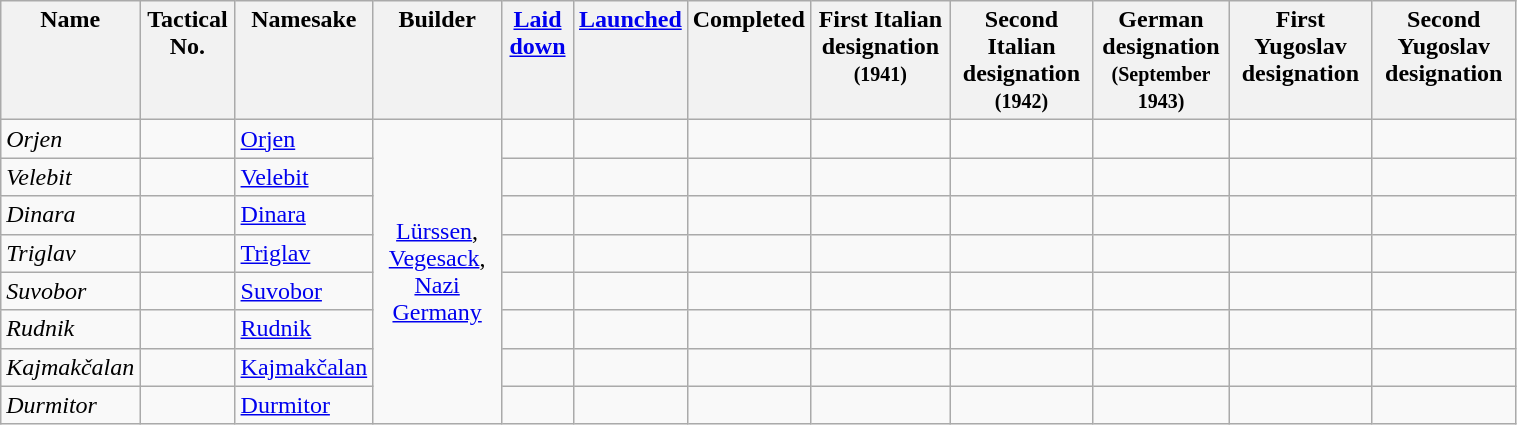<table class=wikitable width=80%>
<tr valign=top>
<th>Name</th>
<th>Tactical No.</th>
<th>Namesake</th>
<th>Builder</th>
<th><a href='#'>Laid down</a></th>
<th><a href='#'>Launched</a></th>
<th>Completed</th>
<th>First Italian designation<br><small>(1941)</small></th>
<th>Second Italian designation<br><small>(1942)</small></th>
<th>German designation<br><small>(September 1943)</small></th>
<th>First Yugoslav designation</th>
<th>Second Yugoslav designation</th>
</tr>
<tr valign=middle>
<td><em>Orjen</em></td>
<td></td>
<td><a href='#'>Orjen</a></td>
<td align=center rowspan=8><a href='#'>Lürssen</a>, <a href='#'>Vegesack</a>, <a href='#'>Nazi Germany</a></td>
<td></td>
<td></td>
<td></td>
<td></td>
<td></td>
<td></td>
<td></td>
<td></td>
</tr>
<tr valign=middle>
<td><em>Velebit</em></td>
<td></td>
<td><a href='#'>Velebit</a></td>
<td></td>
<td></td>
<td></td>
<td></td>
<td></td>
<td></td>
<td></td>
<td></td>
</tr>
<tr valign=middle>
<td><em>Dinara</em></td>
<td></td>
<td><a href='#'>Dinara</a></td>
<td></td>
<td></td>
<td></td>
<td></td>
<td></td>
<td></td>
<td></td>
<td></td>
</tr>
<tr valign=middle>
<td><em>Triglav</em></td>
<td></td>
<td><a href='#'>Triglav</a></td>
<td></td>
<td></td>
<td></td>
<td></td>
<td></td>
<td></td>
<td></td>
<td></td>
</tr>
<tr valign=middle>
<td><em>Suvobor</em></td>
<td></td>
<td><a href='#'>Suvobor</a></td>
<td></td>
<td></td>
<td></td>
<td></td>
<td></td>
<td></td>
<td></td>
<td></td>
</tr>
<tr valign=middle>
<td><em>Rudnik</em></td>
<td></td>
<td><a href='#'>Rudnik</a></td>
<td></td>
<td></td>
<td></td>
<td></td>
<td></td>
<td></td>
<td></td>
<td></td>
</tr>
<tr valign=middle>
<td><em>Kajmakčalan</em></td>
<td></td>
<td><a href='#'>Kajmakčalan</a></td>
<td></td>
<td></td>
<td></td>
<td></td>
<td></td>
<td></td>
<td></td>
<td></td>
</tr>
<tr valign=middle>
<td><em>Durmitor</em></td>
<td></td>
<td><a href='#'>Durmitor</a></td>
<td></td>
<td></td>
<td></td>
<td></td>
<td></td>
<td></td>
<td></td>
<td></td>
</tr>
</table>
